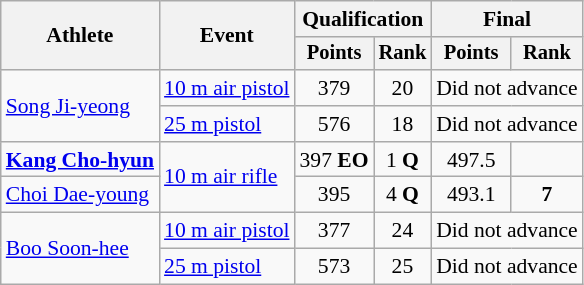<table class="wikitable" style="font-size:90%">
<tr>
<th rowspan="2">Athlete</th>
<th rowspan="2">Event</th>
<th colspan=2>Qualification</th>
<th colspan=2>Final</th>
</tr>
<tr style="font-size:95%">
<th>Points</th>
<th>Rank</th>
<th>Points</th>
<th>Rank</th>
</tr>
<tr style="text-align: center;">
<td style="text-align: left;" rowspan=2><a href='#'>Song Ji-yeong</a></td>
<td style="text-align: left;"><a href='#'>10 m air pistol</a></td>
<td>379</td>
<td>20</td>
<td colspan=2>Did not advance</td>
</tr>
<tr style="text-align: center;">
<td style="text-align: left;"><a href='#'>25 m pistol</a></td>
<td>576</td>
<td>18</td>
<td colspan=2>Did not advance</td>
</tr>
<tr style="text-align: center;">
<td style="text-align: left;"><strong><a href='#'>Kang Cho-hyun</a></strong></td>
<td style="text-align: left;" rowspan=2><a href='#'>10 m air rifle</a></td>
<td>397 <strong>EO</strong></td>
<td>1 <strong>Q</strong></td>
<td>497.5</td>
<td></td>
</tr>
<tr style="text-align: center;">
<td style="text-align: left;"><a href='#'>Choi Dae-young</a></td>
<td>395</td>
<td>4 <strong>Q</strong></td>
<td>493.1</td>
<td><strong>7</strong></td>
</tr>
<tr style="text-align: center;">
<td style="text-align: left;" rowspan=2><a href='#'>Boo Soon-hee</a></td>
<td style="text-align: left;"><a href='#'>10 m air pistol</a></td>
<td>377</td>
<td>24</td>
<td colspan=2>Did not advance</td>
</tr>
<tr style="text-align: center;">
<td style="text-align: left;"><a href='#'>25 m pistol</a></td>
<td>573</td>
<td>25</td>
<td colspan=2>Did not advance</td>
</tr>
</table>
